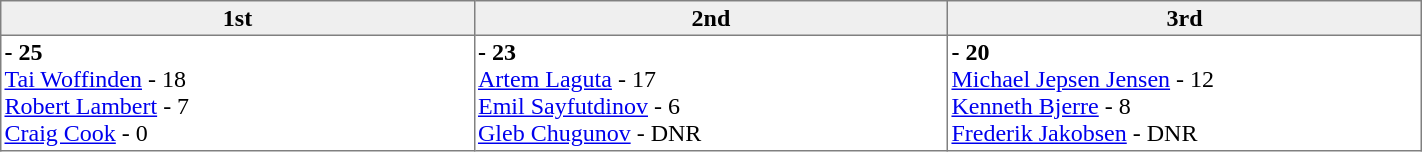<table border="1" cellpadding="2" cellspacing="0"  style="width:75%; border-collapse:collapse;">
<tr style="text-align:left; background:#efefef;">
<th width=15% align=center >1st</th>
<th width=15% align=center >2nd</th>
<th width=15% align=center >3rd</th>
</tr>
<tr align=left>
<td valign=top align=left ><strong> - 25</strong><br><a href='#'>Tai Woffinden</a> - 18<br><a href='#'>Robert Lambert</a> - 7<br><a href='#'>Craig Cook</a> - 0</td>
<td valign=top align=left ><strong> - 23</strong><br><a href='#'>Artem Laguta</a> - 17<br><a href='#'>Emil Sayfutdinov</a> - 6<br><a href='#'>Gleb Chugunov</a> - DNR</td>
<td valign=top align=left ><strong> - 20</strong><br><a href='#'>Michael Jepsen Jensen</a> - 12<br><a href='#'>Kenneth Bjerre</a> - 8<br><a href='#'>Frederik Jakobsen</a> - DNR</td>
</tr>
</table>
